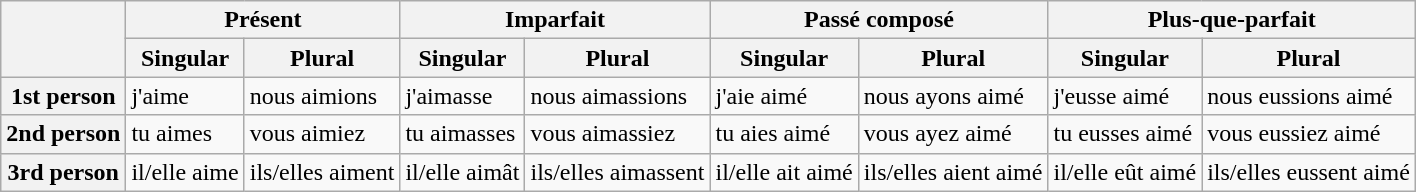<table class="wikitable">
<tr>
<th rowspan="2"></th>
<th colspan="2">Présent</th>
<th colspan="2">Imparfait</th>
<th colspan="2">Passé composé</th>
<th colspan="2">Plus-que-parfait</th>
</tr>
<tr>
<th>Singular</th>
<th>Plural</th>
<th>Singular</th>
<th>Plural</th>
<th>Singular</th>
<th>Plural</th>
<th>Singular</th>
<th>Plural</th>
</tr>
<tr>
<th>1st person</th>
<td>j'aime</td>
<td>nous aimions</td>
<td>j'aimasse</td>
<td>nous aimassions</td>
<td>j'aie aimé</td>
<td>nous ayons aimé</td>
<td>j'eusse aimé</td>
<td>nous eussions aimé</td>
</tr>
<tr>
<th>2nd person</th>
<td>tu aimes</td>
<td>vous aimiez</td>
<td>tu aimasses</td>
<td>vous aimassiez</td>
<td>tu aies aimé</td>
<td>vous ayez aimé</td>
<td>tu eusses aimé</td>
<td>vous eussiez aimé</td>
</tr>
<tr>
<th>3rd person</th>
<td>il/elle aime</td>
<td>ils/elles aiment</td>
<td>il/elle aimât</td>
<td>ils/elles aimassent</td>
<td>il/elle ait aimé</td>
<td>ils/elles aient aimé</td>
<td>il/elle eût aimé</td>
<td>ils/elles eussent aimé</td>
</tr>
</table>
